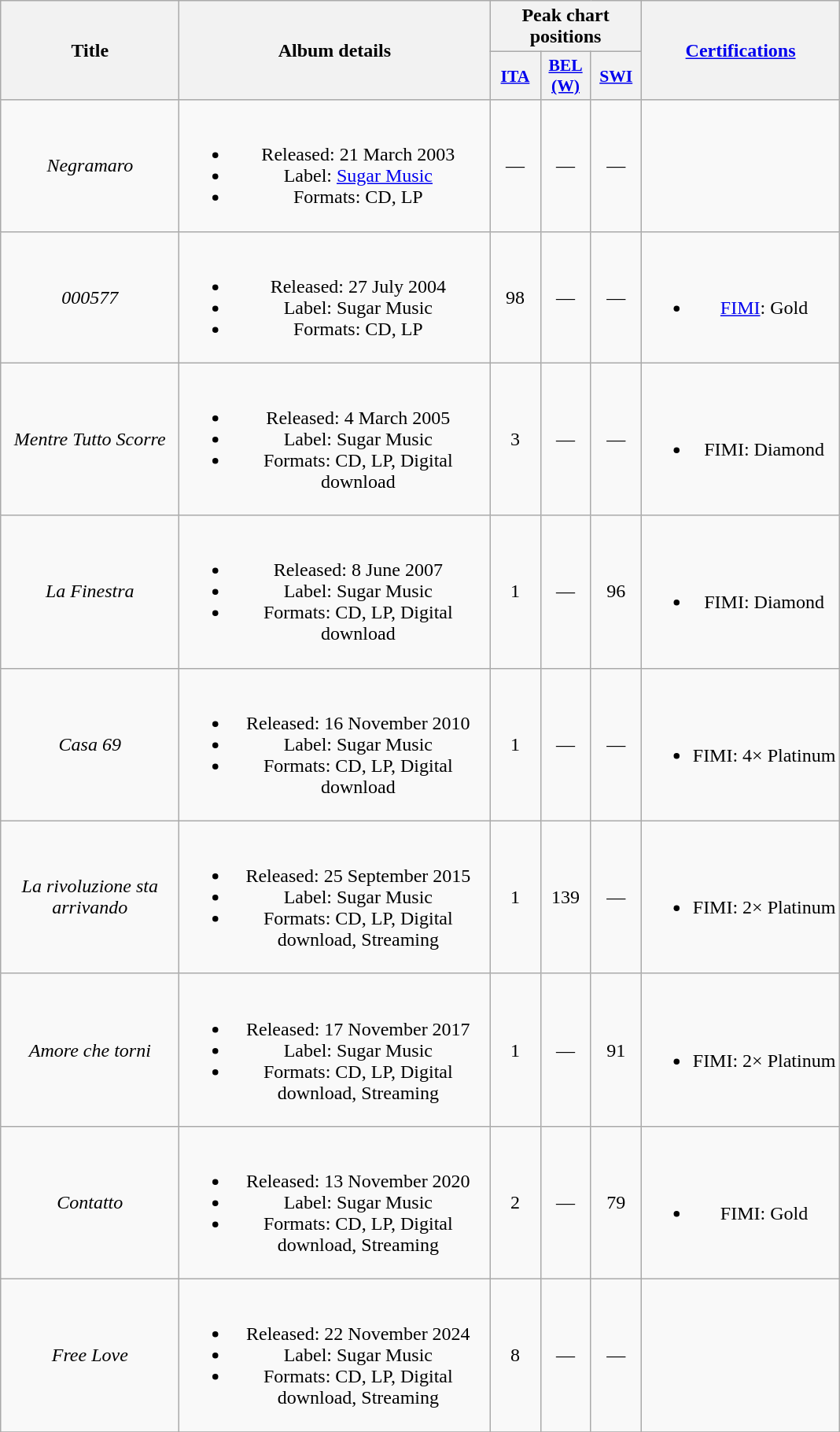<table class="wikitable plainrowheaders" style="text-align:center;">
<tr>
<th scope="col" rowspan="2" style="width:9em;">Title</th>
<th scope="col" rowspan="2" style="width:16em;">Album details</th>
<th scope="col" colspan="3">Peak chart positions</th>
<th scope="col" rowspan="2"><a href='#'>Certifications</a></th>
</tr>
<tr>
<th scope="col" style="width:2.5em;font-size:90%;"><a href='#'>ITA</a><br></th>
<th scope="col" style="width:2.5em;font-size:90%;"><a href='#'>BEL (W)</a><br></th>
<th scope="col" style="width:2.5em;font-size:90%;"><a href='#'>SWI</a><br></th>
</tr>
<tr>
<td><em>Negramaro</em></td>
<td><br><ul><li>Released: 21 March 2003</li><li>Label: <a href='#'>Sugar Music</a></li><li>Formats: CD, LP</li></ul></td>
<td style="text-align:center;">—</td>
<td style="text-align:center;">—</td>
<td style="text-align:center;">—</td>
<td></td>
</tr>
<tr>
<td><em>000577</em></td>
<td><br><ul><li>Released: 27 July 2004</li><li>Label: Sugar Music</li><li>Formats: CD, LP</li></ul></td>
<td style="text-align:center;">98</td>
<td style="text-align:center;">—</td>
<td style="text-align:center;">—</td>
<td><br><ul><li><a href='#'>FIMI</a>: Gold</li></ul></td>
</tr>
<tr>
<td><em>Mentre Tutto Scorre</em></td>
<td><br><ul><li>Released: 4 March 2005</li><li>Label: Sugar Music</li><li>Formats: CD, LP, Digital download</li></ul></td>
<td style="text-align:center;">3</td>
<td style="text-align:center;">—</td>
<td style="text-align:center;">—</td>
<td><br><ul><li>FIMI: Diamond</li></ul></td>
</tr>
<tr>
<td><em>La Finestra</em></td>
<td><br><ul><li>Released: 8 June 2007</li><li>Label: Sugar Music</li><li>Formats: CD, LP, Digital download</li></ul></td>
<td style="text-align:center;">1</td>
<td style="text-align:center;">—</td>
<td style="text-align:center;">96</td>
<td><br><ul><li>FIMI: Diamond</li></ul></td>
</tr>
<tr>
<td><em>Casa 69</em></td>
<td><br><ul><li>Released: 16 November 2010</li><li>Label: Sugar Music</li><li>Formats: CD, LP, Digital download</li></ul></td>
<td style="text-align:center;">1</td>
<td style="text-align:center;">—</td>
<td style="text-align:center;">—</td>
<td><br><ul><li>FIMI: 4× Platinum</li></ul></td>
</tr>
<tr>
<td><em>La rivoluzione sta arrivando</em></td>
<td><br><ul><li>Released: 25 September 2015</li><li>Label: Sugar Music</li><li>Formats: CD, LP, Digital download, Streaming</li></ul></td>
<td style="text-align:center;">1</td>
<td style="text-align:center;">139</td>
<td style="text-align:center;">—</td>
<td><br><ul><li>FIMI: 2× Platinum</li></ul></td>
</tr>
<tr>
<td><em>Amore che torni</em></td>
<td><br><ul><li>Released: 17 November 2017</li><li>Label: Sugar Music</li><li>Formats: CD, LP, Digital download, Streaming</li></ul></td>
<td style="text-align:center;">1</td>
<td style="text-align:center;">—</td>
<td style="text-align:center;">91</td>
<td><br><ul><li>FIMI: 2× Platinum</li></ul></td>
</tr>
<tr>
<td><em>Contatto</em></td>
<td><br><ul><li>Released: 13 November 2020</li><li>Label: Sugar Music</li><li>Formats: CD, LP, Digital download, Streaming</li></ul></td>
<td style="text-align:center;">2</td>
<td style="text-align:center;">—</td>
<td style="text-align:center;">79</td>
<td><br><ul><li>FIMI: Gold</li></ul></td>
</tr>
<tr>
<td><em>Free Love</em></td>
<td><br><ul><li>Released: 22 November 2024</li><li>Label: Sugar Music</li><li>Formats: CD, LP, Digital download, Streaming</li></ul></td>
<td style="text-align:center;">8</td>
<td style="text-align:center;">—</td>
<td style="text-align:center;">—</td>
<td></td>
</tr>
<tr>
</tr>
</table>
